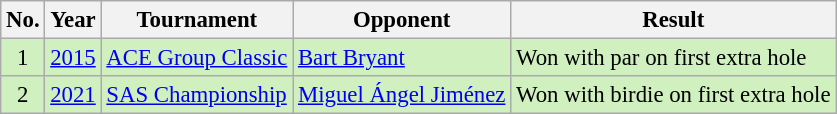<table class="wikitable" style="font-size:95%;">
<tr>
<th>No.</th>
<th>Year</th>
<th>Tournament</th>
<th>Opponent</th>
<th>Result</th>
</tr>
<tr style="background:#D0F0C0;">
<td align=center>1</td>
<td><a href='#'>2015</a></td>
<td><a href='#'>ACE Group Classic</a></td>
<td> <a href='#'>Bart Bryant</a></td>
<td>Won with par on first extra hole</td>
</tr>
<tr style="background:#D0F0C0;">
<td align=center>2</td>
<td><a href='#'>2021</a></td>
<td><a href='#'>SAS Championship</a></td>
<td> <a href='#'>Miguel Ángel Jiménez</a></td>
<td>Won with birdie on first extra hole</td>
</tr>
</table>
